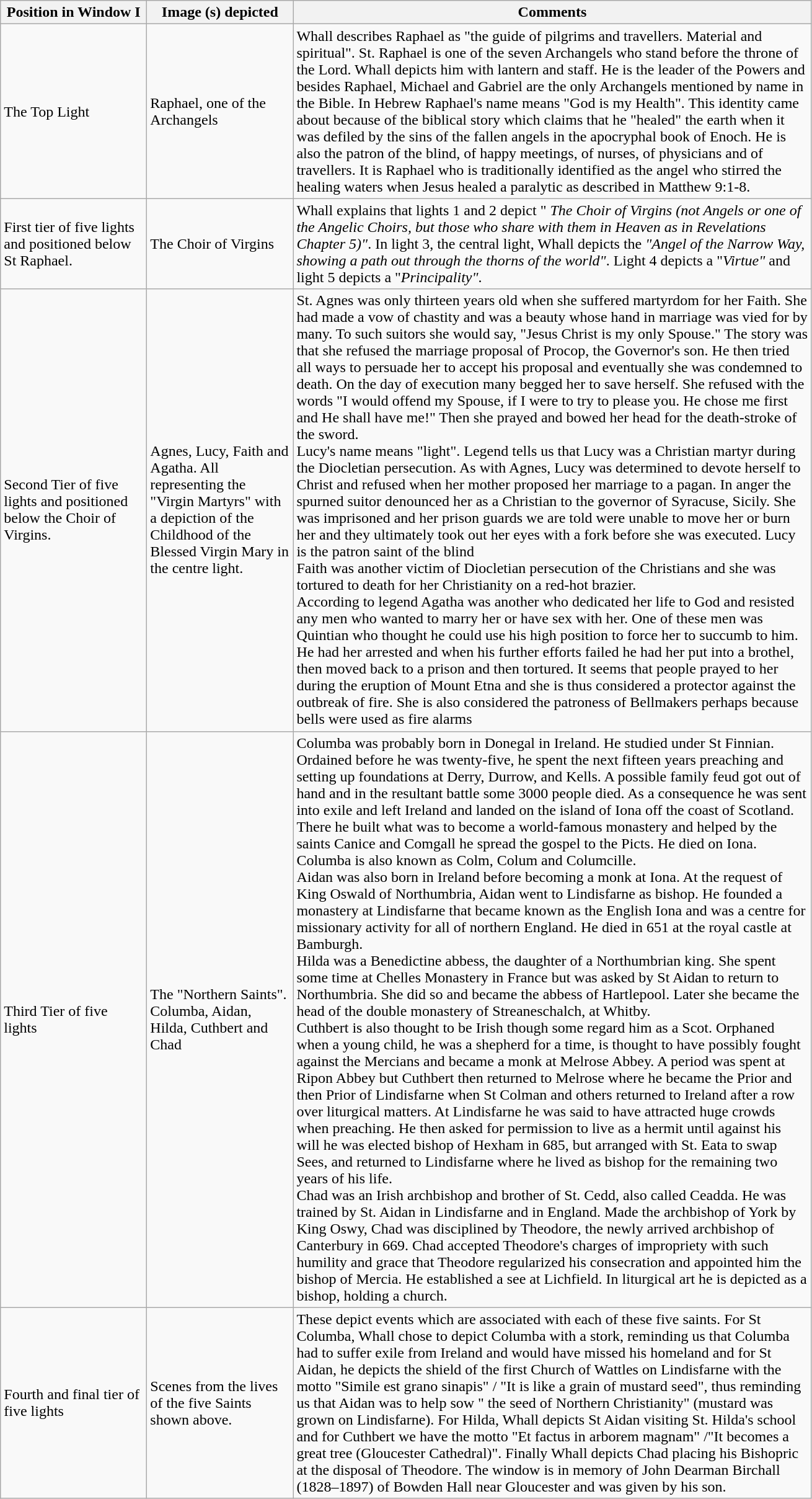<table class="wikitable">
<tr>
<th style="width:150px">Position in Window I</th>
<th style="width:150px">Image (s) depicted</th>
<th style="width:550px" class="unsortable">Comments</th>
</tr>
<tr>
<td>The Top Light</td>
<td>Raphael, one of the Archangels</td>
<td>Whall describes Raphael as "the guide of pilgrims and travellers. Material and spiritual".  St. Raphael is one of the seven Archangels who stand before the throne of the Lord. Whall depicts him with lantern and staff. He is the leader of the Powers and besides Raphael,  Michael and Gabriel are the only Archangels mentioned by name in the Bible.  In Hebrew Raphael's name means "God is my Health". This identity came about because of the biblical story which claims that he "healed" the earth when it was defiled by the sins of the fallen angels in the apocryphal book of Enoch. He is also the patron of the blind, of happy meetings, of nurses, of physicians and of travellers. It is Raphael who is traditionally identified as the angel who stirred the healing waters when Jesus healed a paralytic as described in Matthew 9:1-8.</td>
</tr>
<tr>
<td>First tier of five lights and positioned below St Raphael.</td>
<td>The Choir of Virgins</td>
<td>Whall explains that lights 1 and 2 depict "<em> The Choir of Virgins (not Angels or one of the Angelic Choirs, but those who share with them in Heaven as in Revelations Chapter 5)"</em>.  In light 3, the central light, Whall depicts the <em>"Angel of the Narrow Way, showing a path out through the thorns of the world"</em>. Light 4 depicts a "<em>Virtue"</em> and light 5 depicts a "<em>Principality"</em>.</td>
</tr>
<tr>
<td>Second Tier of five lights and positioned below the Choir of Virgins.</td>
<td>Agnes, Lucy, Faith and Agatha.  All representing the "Virgin Martyrs" with a depiction of the Childhood of the Blessed Virgin Mary in the centre light.</td>
<td>St. Agnes was only thirteen years old when she suffered martyrdom for her Faith. She had made a vow of chastity and was a beauty whose hand in marriage was vied for by many.  To such suitors she would say, "Jesus Christ is my only Spouse."   The story was that she refused the marriage proposal of Procop, the Governor's son.  He then tried all ways to persuade her to accept his proposal and eventually she was condemned to death. On the day of execution many begged her to save herself.  She refused with the words "I would offend my Spouse, if I were to try to please you. He chose me first and He shall have me!" Then she prayed and bowed her head for the death-stroke of the sword.<br>Lucy's name means "light". Legend tells us that Lucy was a Christian martyr during the Diocletian persecution.  As with Agnes, Lucy was determined to devote herself to Christ and refused when her mother proposed her marriage to a pagan. In anger the spurned suitor denounced her as a Christian to the governor of Syracuse, Sicily.  She was imprisoned and her prison guards we are told were unable to move her or burn her and they ultimately took out her eyes with a fork before she was executed. Lucy is the patron saint of the blind <br>Faith was another victim of Diocletian persecution of the Christians and she was tortured to death for her Christianity on a red-hot brazier.<br>According to legend Agatha was another who dedicated her life to God and resisted any men who wanted to marry her or have sex with her. One of these men was Quintian who thought he could use his high position to force her to succumb to him. He had her arrested and when his further efforts failed he had her put into a brothel, then moved back to a prison and then tortured.  It seems that people prayed to her during the eruption of Mount Etna and she is thus considered a protector against the outbreak of fire. She is also considered the patroness of Bellmakers perhaps because bells were used as fire alarms</td>
</tr>
<tr>
<td>Third Tier of five lights</td>
<td>The "Northern Saints". Columba, Aidan, Hilda, Cuthbert and Chad</td>
<td>Columba was probably born in Donegal in Ireland. He studied under St Finnian. Ordained before he was twenty-five, he spent the next fifteen years preaching and setting up foundations at Derry, Durrow, and Kells.  A possible family feud got out of hand and in the resultant battle some 3000 people died.  As a consequence he was sent into exile and left Ireland and landed on the island of Iona off the coast of Scotland. There he built what was to become a world-famous monastery and helped by the saints Canice and Comgall he spread the gospel to the Picts. He died on Iona.  Columba is also known as Colm, Colum and Columcille.<br>Aidan was also born in Ireland before becoming a monk at Iona. At the request of King Oswald of Northumbria, Aidan went to Lindisfarne as bishop. He founded a monastery at Lindisfarne that became known as the English Iona and was a centre for missionary activity for all of northern England.  He died in 651 at the royal castle at Bamburgh.<br>Hilda was a Benedictine abbess, the daughter of a Northumbrian king.  She spent some time at Chelles Monastery in France but was asked by St Aidan to return to Northumbria. She did so and became the abbess of Hartlepool.  Later she became the head of the double monastery of Streaneschalch, at Whitby.<br>Cuthbert is also thought to be Irish though some regard him as a Scot. Orphaned when a young child, he was a shepherd for a time, is thought to have possibly fought against the Mercians and became a monk at Melrose Abbey. A period was spent at Ripon Abbey but Cuthbert then returned to Melrose where he became the Prior and then Prior of Lindisfarne when St Colman and others returned to Ireland after a row over liturgical matters.  At Lindisfarne he was said to have attracted huge crowds when preaching.  He then asked for permission to live as a hermit until against his will he was elected bishop of Hexham in 685, but arranged with St. Eata to swap Sees, and returned to Lindisfarne where he lived as bishop for the remaining two years of his life.<br>Chad was an Irish archbishop and brother of St. Cedd, also called Ceadda.  He was trained by St. Aidan in Lindisfarne and in England. Made the archbishop of York by King Oswy, Chad was disciplined by Theodore, the newly arrived archbishop of Canterbury in 669. Chad accepted Theodore's charges of impropriety with such humility and grace that Theodore regularized his consecration and appointed him the bishop of Mercia. He established a see at Lichfield. In liturgical art he is depicted as a bishop, holding a church.</td>
</tr>
<tr>
<td>Fourth and final tier of five lights</td>
<td>Scenes from the lives of the five Saints shown above.</td>
<td>These depict events which are associated with each of these five saints.  For St Columba, Whall chose to depict Columba with a stork, reminding us that Columba had to suffer exile from Ireland and would have missed his homeland and for St Aidan, he depicts the shield of the first Church of Wattles on Lindisfarne with the motto "Simile est grano sinapis" / "It is like a grain of mustard seed", thus reminding us that Aidan was to help sow " the seed of Northern Christianity" (mustard was grown on Lindisfarne). For Hilda, Whall depicts St Aidan visiting St. Hilda's school and for Cuthbert we have the motto  "Et factus in arborem magnam" /"It becomes a great tree (Gloucester Cathedral)".  Finally Whall depicts Chad placing his Bishopric at the disposal of Theodore. The window is in memory of John Dearman Birchall (1828–1897) of Bowden Hall near Gloucester and was given by his son.</td>
</tr>
</table>
